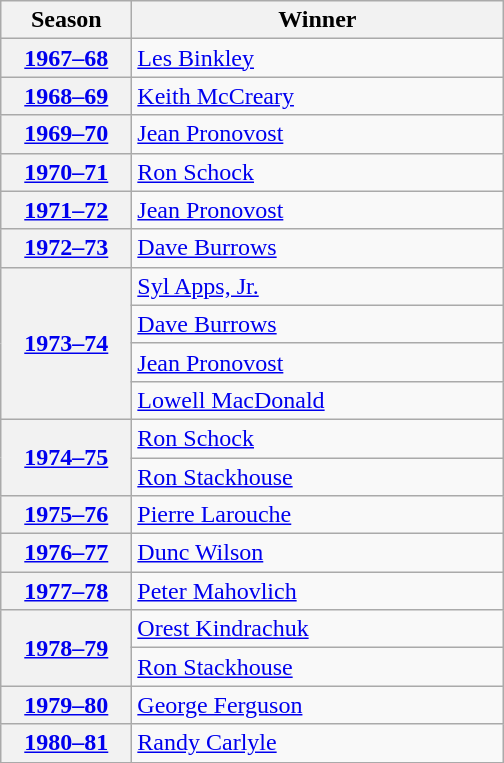<table class="wikitable">
<tr>
<th scope="col" style="width:5em">Season</th>
<th scope="col" style="width:15em">Winner</th>
</tr>
<tr>
<th scope="row"><a href='#'>1967–68</a></th>
<td><a href='#'>Les Binkley</a></td>
</tr>
<tr>
<th scope="row"><a href='#'>1968–69</a></th>
<td><a href='#'>Keith McCreary</a></td>
</tr>
<tr>
<th scope="row"><a href='#'>1969–70</a></th>
<td><a href='#'>Jean Pronovost</a></td>
</tr>
<tr>
<th scope="row"><a href='#'>1970–71</a></th>
<td><a href='#'>Ron Schock</a></td>
</tr>
<tr>
<th scope="row"><a href='#'>1971–72</a></th>
<td><a href='#'>Jean Pronovost</a></td>
</tr>
<tr>
<th scope="row"><a href='#'>1972–73</a></th>
<td><a href='#'>Dave Burrows</a></td>
</tr>
<tr>
<th scope="row" rowspan="4"><a href='#'>1973–74</a></th>
<td><a href='#'>Syl Apps, Jr.</a></td>
</tr>
<tr>
<td><a href='#'>Dave Burrows</a></td>
</tr>
<tr>
<td><a href='#'>Jean Pronovost</a></td>
</tr>
<tr>
<td><a href='#'>Lowell MacDonald</a></td>
</tr>
<tr>
<th scope="row" rowspan="2"><a href='#'>1974–75</a></th>
<td><a href='#'>Ron Schock</a></td>
</tr>
<tr>
<td><a href='#'>Ron Stackhouse</a></td>
</tr>
<tr>
<th scope="row"><a href='#'>1975–76</a></th>
<td><a href='#'>Pierre Larouche</a></td>
</tr>
<tr>
<th scope="row"><a href='#'>1976–77</a></th>
<td><a href='#'>Dunc Wilson</a></td>
</tr>
<tr>
<th scope="row"><a href='#'>1977–78</a></th>
<td><a href='#'>Peter Mahovlich</a></td>
</tr>
<tr>
<th scope="row" rowspan="2"><a href='#'>1978–79</a></th>
<td><a href='#'>Orest Kindrachuk</a></td>
</tr>
<tr>
<td><a href='#'>Ron Stackhouse</a></td>
</tr>
<tr>
<th scope="row"><a href='#'>1979–80</a></th>
<td><a href='#'>George Ferguson</a></td>
</tr>
<tr>
<th scope="row"><a href='#'>1980–81</a></th>
<td><a href='#'>Randy Carlyle</a></td>
</tr>
</table>
